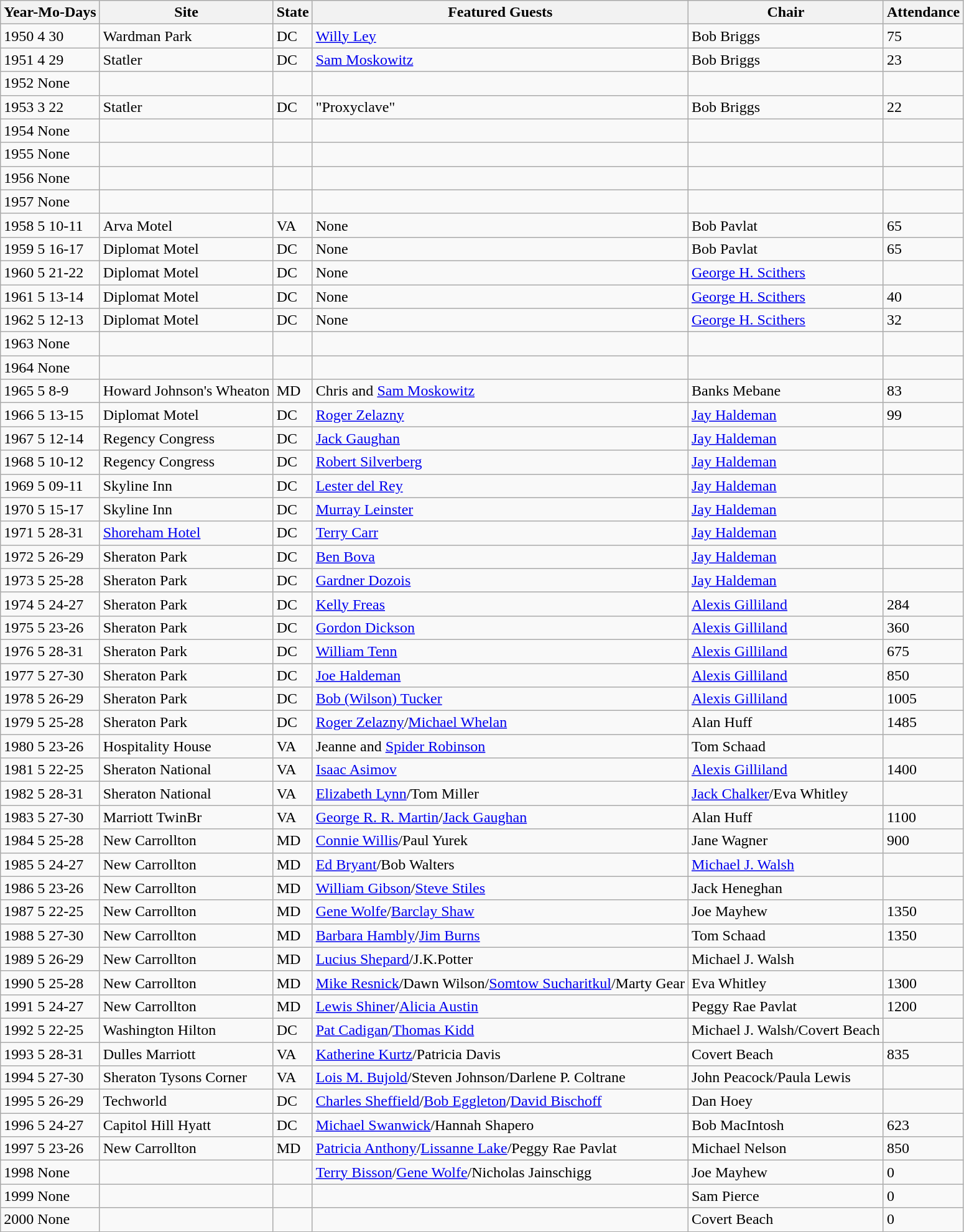<table class="wikitable">
<tr>
<th>Year-Mo-Days</th>
<th>Site</th>
<th>State</th>
<th>Featured Guests</th>
<th>Chair</th>
<th>Attendance</th>
</tr>
<tr>
<td>1950 4 30</td>
<td>Wardman Park</td>
<td>DC</td>
<td><a href='#'>Willy Ley</a></td>
<td>Bob Briggs</td>
<td>75</td>
</tr>
<tr>
<td>1951 4 29</td>
<td>Statler</td>
<td>DC</td>
<td><a href='#'>Sam Moskowitz</a></td>
<td>Bob Briggs</td>
<td>23</td>
</tr>
<tr>
<td>1952 None</td>
<td></td>
<td></td>
<td></td>
<td></td>
<td></td>
</tr>
<tr>
<td>1953 3 22</td>
<td>Statler</td>
<td>DC</td>
<td>"Proxyclave"</td>
<td>Bob Briggs</td>
<td>22</td>
</tr>
<tr>
<td>1954 None</td>
<td></td>
<td></td>
<td></td>
<td></td>
<td></td>
</tr>
<tr>
<td>1955 None</td>
<td></td>
<td></td>
<td></td>
<td></td>
<td></td>
</tr>
<tr>
<td>1956 None</td>
<td></td>
<td></td>
<td></td>
<td></td>
<td></td>
</tr>
<tr>
<td>1957 None</td>
<td></td>
<td></td>
<td></td>
<td></td>
<td></td>
</tr>
<tr>
<td>1958 5 10-11</td>
<td>Arva Motel</td>
<td>VA</td>
<td>None</td>
<td>Bob Pavlat</td>
<td>65</td>
</tr>
<tr>
<td>1959 5 16-17</td>
<td>Diplomat Motel</td>
<td>DC</td>
<td>None</td>
<td>Bob Pavlat</td>
<td>65</td>
</tr>
<tr>
<td>1960 5 21-22</td>
<td>Diplomat Motel</td>
<td>DC</td>
<td>None</td>
<td><a href='#'>George H. Scithers</a></td>
</tr>
<tr>
<td>1961 5 13-14</td>
<td>Diplomat Motel</td>
<td>DC</td>
<td>None</td>
<td><a href='#'>George H. Scithers</a></td>
<td>40</td>
</tr>
<tr>
<td>1962 5 12-13</td>
<td>Diplomat Motel</td>
<td>DC</td>
<td>None</td>
<td><a href='#'>George H. Scithers</a></td>
<td>32</td>
</tr>
<tr>
<td>1963 None</td>
<td></td>
<td></td>
<td></td>
<td></td>
<td></td>
</tr>
<tr>
<td>1964 None</td>
<td></td>
<td></td>
<td></td>
<td></td>
<td></td>
</tr>
<tr>
<td>1965 5 8-9</td>
<td>Howard Johnson's Wheaton</td>
<td>MD</td>
<td>Chris and <a href='#'>Sam Moskowitz</a></td>
<td>Banks Mebane</td>
<td>83</td>
</tr>
<tr>
<td>1966 5 13-15</td>
<td>Diplomat Motel</td>
<td>DC</td>
<td><a href='#'>Roger Zelazny</a></td>
<td><a href='#'>Jay Haldeman</a></td>
<td>99</td>
</tr>
<tr>
<td>1967 5 12-14</td>
<td>Regency Congress</td>
<td>DC</td>
<td><a href='#'>Jack Gaughan</a></td>
<td><a href='#'>Jay Haldeman</a></td>
<td></td>
</tr>
<tr>
<td>1968 5 10-12</td>
<td>Regency Congress</td>
<td>DC</td>
<td><a href='#'>Robert Silverberg</a></td>
<td><a href='#'>Jay Haldeman</a></td>
<td></td>
</tr>
<tr>
<td>1969 5 09-11</td>
<td>Skyline Inn</td>
<td>DC</td>
<td><a href='#'>Lester del Rey</a></td>
<td><a href='#'>Jay Haldeman</a></td>
<td></td>
</tr>
<tr>
<td>1970 5 15-17</td>
<td>Skyline Inn</td>
<td>DC</td>
<td><a href='#'>Murray Leinster</a></td>
<td><a href='#'>Jay Haldeman</a></td>
<td></td>
</tr>
<tr>
<td>1971 5 28-31</td>
<td><a href='#'>Shoreham Hotel</a></td>
<td>DC</td>
<td><a href='#'>Terry Carr</a></td>
<td><a href='#'>Jay Haldeman</a></td>
<td></td>
</tr>
<tr>
<td>1972 5 26-29</td>
<td>Sheraton Park</td>
<td>DC</td>
<td><a href='#'>Ben Bova</a></td>
<td><a href='#'>Jay Haldeman</a></td>
<td></td>
</tr>
<tr>
<td>1973 5 25-28</td>
<td>Sheraton Park</td>
<td>DC</td>
<td><a href='#'>Gardner Dozois</a></td>
<td><a href='#'>Jay Haldeman</a></td>
<td></td>
</tr>
<tr>
<td>1974 5 24-27</td>
<td>Sheraton Park</td>
<td>DC</td>
<td><a href='#'>Kelly Freas</a></td>
<td><a href='#'>Alexis Gilliland</a></td>
<td>284</td>
</tr>
<tr>
<td>1975 5 23-26</td>
<td>Sheraton Park</td>
<td>DC</td>
<td><a href='#'>Gordon Dickson</a></td>
<td><a href='#'>Alexis Gilliland</a></td>
<td>360</td>
</tr>
<tr>
<td>1976 5 28-31</td>
<td>Sheraton Park</td>
<td>DC</td>
<td><a href='#'>William Tenn</a></td>
<td><a href='#'>Alexis Gilliland</a></td>
<td>675</td>
</tr>
<tr>
<td>1977 5 27-30</td>
<td>Sheraton Park</td>
<td>DC</td>
<td><a href='#'>Joe Haldeman</a></td>
<td><a href='#'>Alexis Gilliland</a></td>
<td>850</td>
</tr>
<tr>
<td>1978 5 26-29</td>
<td>Sheraton Park</td>
<td>DC</td>
<td><a href='#'>Bob (Wilson) Tucker</a></td>
<td><a href='#'>Alexis Gilliland</a></td>
<td>1005</td>
</tr>
<tr>
<td>1979 5 25-28</td>
<td>Sheraton Park</td>
<td>DC</td>
<td><a href='#'>Roger Zelazny</a>/<a href='#'>Michael Whelan</a></td>
<td>Alan Huff</td>
<td>1485</td>
</tr>
<tr>
<td>1980 5 23-26</td>
<td>Hospitality House</td>
<td>VA</td>
<td>Jeanne and <a href='#'>Spider Robinson</a></td>
<td>Tom Schaad</td>
</tr>
<tr>
<td>1981 5 22-25</td>
<td>Sheraton National</td>
<td>VA</td>
<td><a href='#'>Isaac Asimov</a></td>
<td><a href='#'>Alexis Gilliland</a></td>
<td>1400</td>
</tr>
<tr>
<td>1982 5 28-31</td>
<td>Sheraton National</td>
<td>VA</td>
<td><a href='#'>Elizabeth Lynn</a>/Tom Miller</td>
<td><a href='#'>Jack Chalker</a>/Eva Whitley</td>
</tr>
<tr>
<td>1983 5 27-30</td>
<td>Marriott TwinBr</td>
<td>VA</td>
<td><a href='#'>George R. R. Martin</a>/<a href='#'>Jack Gaughan</a></td>
<td>Alan Huff</td>
<td>1100</td>
</tr>
<tr>
<td>1984 5 25-28</td>
<td>New Carrollton</td>
<td>MD</td>
<td><a href='#'>Connie Willis</a>/Paul Yurek</td>
<td>Jane Wagner</td>
<td>900</td>
</tr>
<tr>
<td>1985 5 24-27</td>
<td>New Carrollton</td>
<td>MD</td>
<td><a href='#'>Ed Bryant</a>/Bob Walters</td>
<td><a href='#'>Michael J. Walsh</a></td>
<td></td>
</tr>
<tr>
<td>1986 5 23-26</td>
<td>New Carrollton</td>
<td>MD</td>
<td><a href='#'>William Gibson</a>/<a href='#'>Steve Stiles</a></td>
<td>Jack Heneghan</td>
<td></td>
</tr>
<tr>
<td>1987 5 22-25</td>
<td>New Carrollton</td>
<td>MD</td>
<td><a href='#'>Gene Wolfe</a>/<a href='#'>Barclay Shaw</a></td>
<td>Joe Mayhew</td>
<td>1350</td>
</tr>
<tr>
<td>1988 5 27-30</td>
<td>New Carrollton</td>
<td>MD</td>
<td><a href='#'>Barbara Hambly</a>/<a href='#'>Jim Burns</a></td>
<td>Tom Schaad</td>
<td>1350</td>
</tr>
<tr>
<td>1989 5 26-29</td>
<td>New Carrollton</td>
<td>MD</td>
<td><a href='#'>Lucius Shepard</a>/J.K.Potter</td>
<td>Michael J. Walsh</td>
</tr>
<tr>
<td>1990 5 25-28</td>
<td>New Carrollton</td>
<td>MD</td>
<td><a href='#'>Mike Resnick</a>/Dawn Wilson/<a href='#'>Somtow Sucharitkul</a>/Marty Gear</td>
<td>Eva Whitley</td>
<td>1300</td>
</tr>
<tr>
<td>1991 5 24-27</td>
<td>New Carrollton</td>
<td>MD</td>
<td><a href='#'>Lewis Shiner</a>/<a href='#'>Alicia Austin</a></td>
<td>Peggy Rae Pavlat</td>
<td>1200</td>
</tr>
<tr>
<td>1992 5 22-25</td>
<td>Washington Hilton</td>
<td>DC</td>
<td><a href='#'>Pat Cadigan</a>/<a href='#'>Thomas Kidd</a></td>
<td>Michael J. Walsh/Covert Beach</td>
</tr>
<tr>
<td>1993 5 28-31</td>
<td>Dulles Marriott</td>
<td>VA</td>
<td><a href='#'>Katherine Kurtz</a>/Patricia Davis</td>
<td>Covert Beach</td>
<td>835</td>
</tr>
<tr>
<td>1994 5 27-30</td>
<td>Sheraton Tysons Corner</td>
<td>VA</td>
<td><a href='#'>Lois M. Bujold</a>/Steven Johnson/Darlene P. Coltrane</td>
<td>John Peacock/Paula Lewis</td>
<td></td>
</tr>
<tr>
<td>1995 5 26-29</td>
<td>Techworld</td>
<td>DC</td>
<td><a href='#'>Charles Sheffield</a>/<a href='#'>Bob Eggleton</a>/<a href='#'>David Bischoff</a></td>
<td>Dan Hoey</td>
<td></td>
</tr>
<tr>
<td>1996 5 24-27</td>
<td>Capitol Hill Hyatt</td>
<td>DC</td>
<td><a href='#'>Michael Swanwick</a>/Hannah Shapero</td>
<td>Bob MacIntosh</td>
<td>623</td>
</tr>
<tr>
<td>1997 5 23-26</td>
<td>New Carrollton</td>
<td>MD</td>
<td><a href='#'>Patricia Anthony</a>/<a href='#'>Lissanne Lake</a>/Peggy Rae Pavlat</td>
<td>Michael Nelson</td>
<td>850</td>
</tr>
<tr>
<td>1998 None</td>
<td></td>
<td></td>
<td><a href='#'>Terry Bisson</a>/<a href='#'>Gene Wolfe</a>/Nicholas Jainschigg</td>
<td>Joe Mayhew</td>
<td>0</td>
</tr>
<tr>
<td>1999 None</td>
<td></td>
<td></td>
<td></td>
<td>Sam Pierce</td>
<td>0</td>
</tr>
<tr>
<td>2000 None</td>
<td></td>
<td></td>
<td></td>
<td>Covert Beach</td>
<td>0</td>
</tr>
</table>
